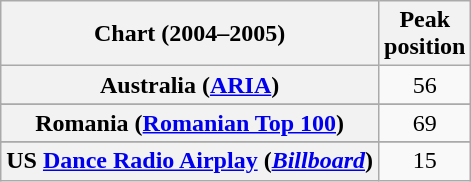<table class="wikitable sortable plainrowheaders" style="text-align:center">
<tr>
<th>Chart (2004–2005)</th>
<th>Peak<br>position</th>
</tr>
<tr>
<th scope="row">Australia (<a href='#'>ARIA</a>)</th>
<td>56</td>
</tr>
<tr>
</tr>
<tr>
<th scope="row">Romania (<a href='#'>Romanian Top 100</a>)</th>
<td>69</td>
</tr>
<tr>
</tr>
<tr>
</tr>
<tr>
</tr>
<tr>
<th scope="row">US <a href='#'>Dance Radio Airplay</a> (<em><a href='#'>Billboard</a></em>)</th>
<td>15</td>
</tr>
</table>
